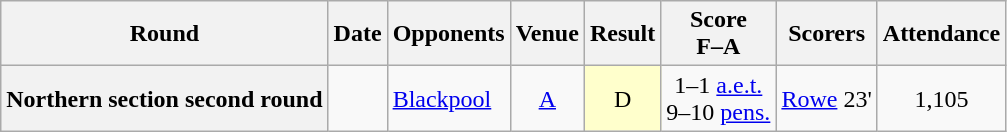<table class="wikitable plainrowheaders" style="text-align:center">
<tr>
<th scope=col>Round</th>
<th scope=col>Date</th>
<th scope=col>Opponents</th>
<th scope=col>Venue</th>
<th scope=col>Result</th>
<th scope=col>Score<br>F–A</th>
<th scope=col class=unsortable>Scorers</th>
<th scope=col>Attendance</th>
</tr>
<tr>
<th scope=row>Northern section second round</th>
<td align=left></td>
<td align=left><a href='#'>Blackpool</a></td>
<td><a href='#'>A</a></td>
<td style="background-color:#FFFFCC">D</td>
<td>1–1 <a href='#'>a.e.t.</a><br>9–10 <a href='#'>pens.</a></td>
<td align=left><a href='#'>Rowe</a> 23'</td>
<td>1,105</td>
</tr>
</table>
